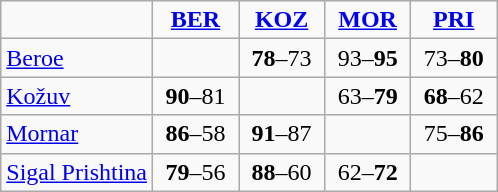<table style="text-align: center" class="wikitable">
<tr>
<td></td>
<td width=50><strong><a href='#'>BER</a></strong></td>
<td width=50><strong><a href='#'>KOZ</a></strong></td>
<td width=50><strong><a href='#'>MOR</a></strong></td>
<td width=50><strong><a href='#'>PRI</a></strong></td>
</tr>
<tr>
<td align=left> <a href='#'>Beroe</a></td>
<td></td>
<td><strong>78</strong>–73</td>
<td>93–<strong>95</strong></td>
<td>73–<strong>80</strong></td>
</tr>
<tr>
<td align=left> <a href='#'>Kožuv</a></td>
<td><strong>90</strong>–81</td>
<td></td>
<td>63–<strong>79</strong></td>
<td><strong>68</strong>–62</td>
</tr>
<tr>
<td align=left> <a href='#'>Mornar</a></td>
<td><strong>86</strong>–58</td>
<td><strong>91</strong>–87</td>
<td></td>
<td>75–<strong>86</strong></td>
</tr>
<tr>
<td align=left> <a href='#'>Sigal Prishtina</a></td>
<td><strong>79</strong>–56</td>
<td><strong>88</strong>–60</td>
<td>62–<strong>72</strong></td>
<td></td>
</tr>
</table>
